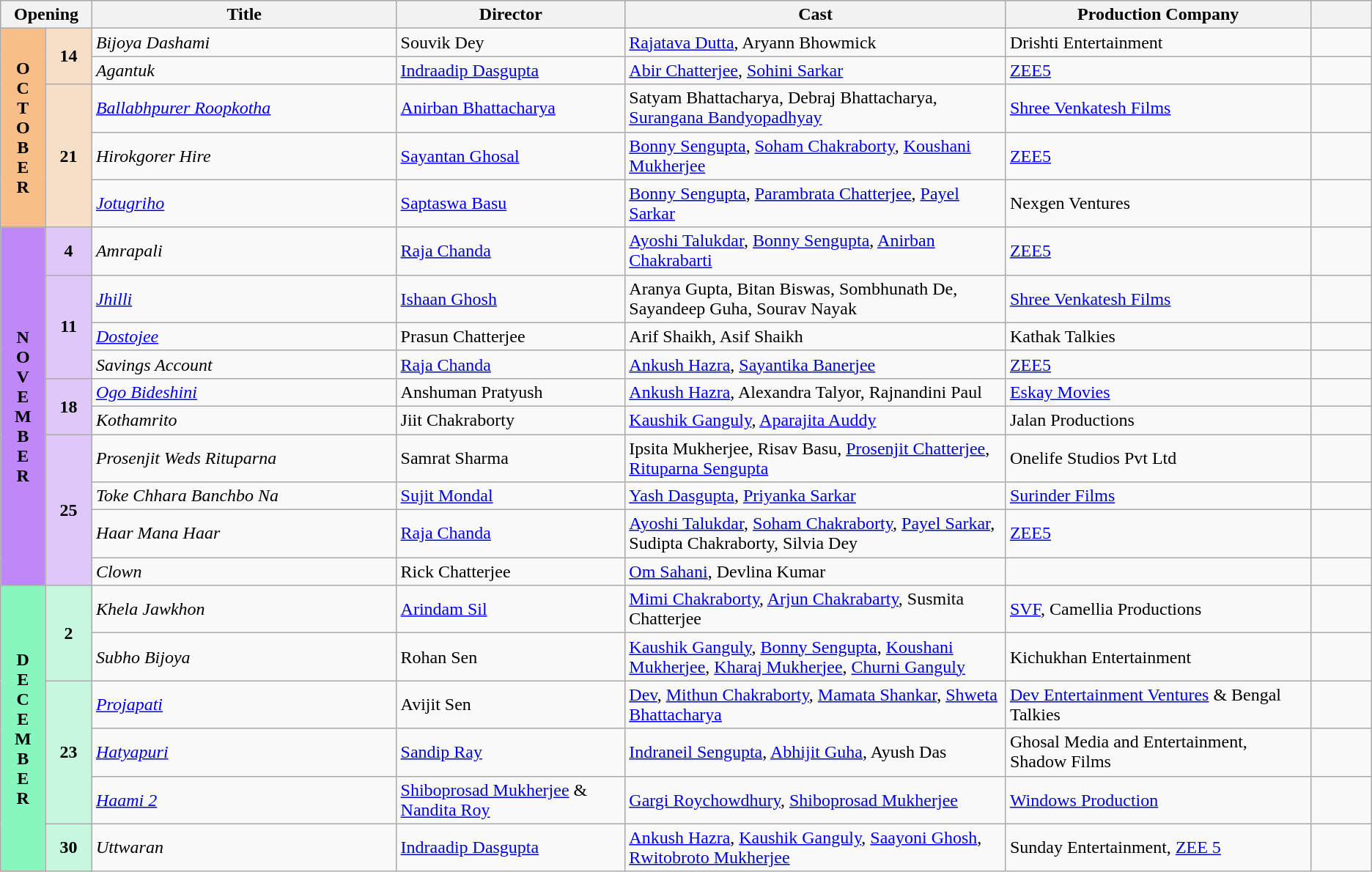<table class="wikitable sortable">
<tr style="background:#b0e0e6; text-align:center;">
<th colspan="2" style="width:6%;"><strong>Opening</strong></th>
<th style="width:20%;"><strong>Title</strong></th>
<th style="width:15%;"><strong>Director</strong></th>
<th style="width:25%;"><strong>Cast</strong></th>
<th style="width:20%;">Production Company</th>
<th style="width:4%;"><strong></strong></th>
</tr>
<tr>
<th rowspan="5" style="text-align:center; background:#f7bf87; text color:#000;">O<br>C<br>T<br>O<br>B<br>E<br>R</th>
<td rowspan="2" style="text-align:center; background:#f7dfc7"><strong>14</strong></td>
<td><em>Bijoya Dashami</em></td>
<td>Souvik Dey</td>
<td><a href='#'>Rajatava Dutta</a>, Aryann Bhowmick</td>
<td>Drishti Entertainment</td>
<td></td>
</tr>
<tr>
<td><em>Agantuk</em></td>
<td><a href='#'>Indraadip Dasgupta</a></td>
<td><a href='#'>Abir Chatterjee</a>, <a href='#'>Sohini Sarkar</a></td>
<td><a href='#'>ZEE5</a></td>
<td></td>
</tr>
<tr>
<td rowspan="3" style="text-align:center; background:#f7dfc7"><strong>21</strong></td>
<td><em><a href='#'>Ballabhpurer Roopkotha</a></em></td>
<td><a href='#'>Anirban Bhattacharya</a></td>
<td>Satyam Bhattacharya, Debraj Bhattacharya, <a href='#'>Surangana Bandyopadhyay</a></td>
<td><a href='#'>Shree Venkatesh Films</a></td>
<td></td>
</tr>
<tr>
<td><em>Hirokgorer Hire</em></td>
<td><a href='#'>Sayantan Ghosal</a></td>
<td><a href='#'>Bonny Sengupta</a>, <a href='#'>Soham Chakraborty</a>, <a href='#'>Koushani Mukherjee</a></td>
<td><a href='#'>ZEE5</a></td>
<td></td>
</tr>
<tr>
<td><em><a href='#'>Jotugriho</a></em></td>
<td><a href='#'>Saptaswa Basu</a></td>
<td><a href='#'>Bonny Sengupta</a>, <a href='#'>Parambrata Chatterjee</a>, <a href='#'>Payel Sarkar</a></td>
<td>Nexgen Ventures</td>
<td></td>
</tr>
<tr>
<th rowspan="10" style="text-align:center; background:#bf87f7">N<br>O<br>V<br>E<br>M<br>B<br>E<br>R<br></th>
<td rowspan="1" style="text-align:center; background:#dfc7f7"><strong>4</strong></td>
<td><em>Amrapali</em></td>
<td><a href='#'>Raja Chanda</a></td>
<td><a href='#'>Ayoshi Talukdar</a>, <a href='#'>Bonny Sengupta</a>, <a href='#'>Anirban Chakrabarti</a></td>
<td><a href='#'>ZEE5</a></td>
<td></td>
</tr>
<tr>
<td rowspan="3" style="text-align:center; background:#dfc7f7"><strong>11</strong></td>
<td><em><a href='#'>Jhilli</a></em></td>
<td><a href='#'>Ishaan Ghosh</a></td>
<td>Aranya Gupta, Bitan Biswas, Sombhunath De, Sayandeep Guha, Sourav Nayak</td>
<td><a href='#'>Shree Venkatesh Films</a></td>
<td></td>
</tr>
<tr>
<td><em><a href='#'>Dostojee</a></em></td>
<td>Prasun Chatterjee</td>
<td>Arif Shaikh, Asif Shaikh</td>
<td>Kathak Talkies</td>
<td></td>
</tr>
<tr>
<td><em>Savings Account</em></td>
<td><a href='#'>Raja Chanda</a></td>
<td><a href='#'>Ankush Hazra</a>, <a href='#'>Sayantika Banerjee</a></td>
<td><a href='#'>ZEE5</a></td>
<td></td>
</tr>
<tr>
<td rowspan="2" style="text-align:center; background:#dfc7f7"><strong>18</strong></td>
<td><em><a href='#'>Ogo Bideshini</a></em></td>
<td>Anshuman Pratyush</td>
<td><a href='#'>Ankush Hazra</a>, Alexandra Talyor, Rajnandini Paul</td>
<td><a href='#'>Eskay Movies</a></td>
<td></td>
</tr>
<tr>
<td><em>Kothamrito</em></td>
<td>Jiit Chakraborty</td>
<td><a href='#'>Kaushik Ganguly</a>, <a href='#'>Aparajita Auddy</a></td>
<td>Jalan Productions</td>
<td></td>
</tr>
<tr>
<td rowspan="4" style="text-align:center; background:#dfc7f7"><strong>25</strong></td>
<td><em>Prosenjit Weds Rituparna</em></td>
<td>Samrat Sharma</td>
<td>Ipsita Mukherjee, Risav Basu, <a href='#'>Prosenjit Chatterjee</a>, <a href='#'>Rituparna Sengupta</a></td>
<td>Onelife Studios Pvt Ltd</td>
<td></td>
</tr>
<tr>
<td><em>Toke Chhara Banchbo Na</em></td>
<td><a href='#'>Sujit Mondal</a></td>
<td><a href='#'>Yash Dasgupta</a>, <a href='#'>Priyanka Sarkar</a></td>
<td><a href='#'>Surinder Films</a></td>
<td></td>
</tr>
<tr>
<td><em>Haar Mana Haar</em></td>
<td><a href='#'>Raja Chanda</a></td>
<td><a href='#'>Ayoshi Talukdar</a>, <a href='#'>Soham Chakraborty</a>, <a href='#'>Payel Sarkar</a>, Sudipta Chakraborty, Silvia Dey</td>
<td><a href='#'>ZEE5</a></td>
<td></td>
</tr>
<tr>
<td><em>Clown</em></td>
<td>Rick Chatterjee</td>
<td><a href='#'>Om Sahani</a>, Devlina Kumar</td>
<td></td>
<td></td>
</tr>
<tr>
<th rowspan="7" style="text-align:center; background:#87f7bf">D<br>E<br>C<br>E<br>M<br>B<br>E<br>R</th>
<td rowspan="2" style="text-align:center; background:#c7f7df"><strong>2</strong></td>
<td><em>Khela Jawkhon</em></td>
<td><a href='#'>Arindam Sil</a></td>
<td><a href='#'>Mimi Chakraborty</a>, <a href='#'>Arjun Chakrabarty</a>, Susmita Chatterjee</td>
<td><a href='#'>SVF</a>, Camellia Productions</td>
<td></td>
</tr>
<tr>
<td><em>Subho Bijoya</em></td>
<td>Rohan Sen</td>
<td><a href='#'>Kaushik Ganguly</a>, <a href='#'>Bonny Sengupta</a>, <a href='#'>Koushani Mukherjee</a>, <a href='#'>Kharaj Mukherjee</a>, <a href='#'>Churni Ganguly</a></td>
<td>Kichukhan Entertainment</td>
<td></td>
</tr>
<tr>
<td rowspan="3" style="text-align:center; background:#c7f7df"><strong>23</strong></td>
<td><em><a href='#'>Projapati</a></em></td>
<td>Avijit Sen</td>
<td><a href='#'>Dev</a>, <a href='#'>Mithun Chakraborty</a>, <a href='#'>Mamata Shankar</a>, <a href='#'>Shweta Bhattacharya</a></td>
<td><a href='#'>Dev Entertainment Ventures</a> & Bengal Talkies</td>
<td></td>
</tr>
<tr>
<td><em><a href='#'>Hatyapuri</a></em></td>
<td><a href='#'>Sandip Ray</a></td>
<td><a href='#'>Indraneil Sengupta</a>, <a href='#'>Abhijit Guha</a>, Ayush Das</td>
<td>Ghosal Media and Entertainment, Shadow Films</td>
<td></td>
</tr>
<tr>
<td><em><a href='#'>Haami 2</a></em></td>
<td><a href='#'>Shiboprosad Mukherjee</a> & <a href='#'>Nandita Roy</a></td>
<td><a href='#'>Gargi Roychowdhury</a>, <a href='#'>Shiboprosad Mukherjee</a></td>
<td><a href='#'>Windows Production</a></td>
<td></td>
</tr>
<tr>
<td rowspan="1" style="text-align:center; background:#c7f7df"><strong>30</strong></td>
<td><em>Uttwaran</em></td>
<td><a href='#'>Indraadip Dasgupta</a></td>
<td><a href='#'>Ankush Hazra</a>, <a href='#'>Kaushik Ganguly</a>, <a href='#'>Saayoni Ghosh</a>, <a href='#'>Rwitobroto Mukherjee</a></td>
<td>Sunday Entertainment, <a href='#'>ZEE 5</a></td>
<td></td>
</tr>
</table>
